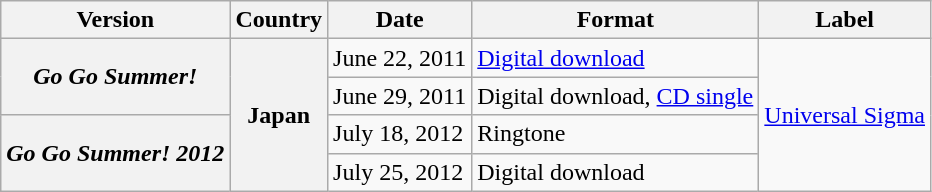<table class="wikitable plainrowheaders">
<tr>
<th scope="col">Version</th>
<th>Country</th>
<th>Date</th>
<th>Format</th>
<th>Label</th>
</tr>
<tr>
<th scope="row" rowspan="2"><em>Go Go Summer!</em></th>
<th scope="row" rowspan="4">Japan</th>
<td>June 22, 2011</td>
<td><a href='#'>Digital download</a></td>
<td rowspan="4"><a href='#'>Universal Sigma</a></td>
</tr>
<tr>
<td>June 29, 2011</td>
<td>Digital download, <a href='#'>CD single</a></td>
</tr>
<tr>
<th scope="row" rowspan="2"><em>Go Go Summer! 2012</em></th>
<td>July 18, 2012</td>
<td>Ringtone</td>
</tr>
<tr>
<td>July 25, 2012</td>
<td>Digital download</td>
</tr>
</table>
